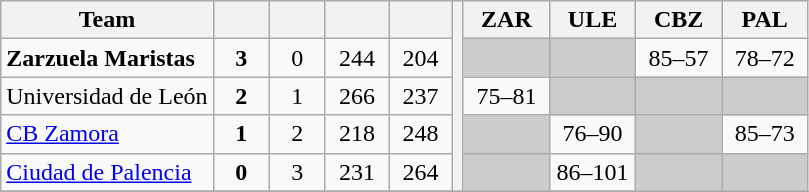<table class="wikitable" style="text-align:center">
<tr>
<th>Team</th>
<th width=30></th>
<th width=30></th>
<th width=35></th>
<th width=35></th>
<th rowspan=5></th>
<th width=50>ZAR</th>
<th width=50>ULE</th>
<th width=50>CBZ</th>
<th width=50>PAL</th>
</tr>
<tr>
<td align="left"><strong>Zarzuela Maristas</strong></td>
<td><strong>3</strong></td>
<td>0</td>
<td>244</td>
<td>204</td>
<td style="background:#cccccc"></td>
<td style="background:#cccccc"></td>
<td>85–57</td>
<td>78–72</td>
</tr>
<tr>
<td align="left">Universidad de León</td>
<td><strong>2</strong></td>
<td>1</td>
<td>266</td>
<td>237</td>
<td>75–81</td>
<td style="background:#cccccc"></td>
<td style="background:#cccccc"></td>
<td style="background:#cccccc"></td>
</tr>
<tr>
<td align="left"><a href='#'>CB Zamora</a></td>
<td><strong>1</strong></td>
<td>2</td>
<td>218</td>
<td>248</td>
<td style="background:#cccccc"></td>
<td>76–90</td>
<td style="background:#cccccc"></td>
<td>85–73</td>
</tr>
<tr>
<td align="left"><a href='#'>Ciudad de Palencia</a></td>
<td><strong>0</strong></td>
<td>3</td>
<td>231</td>
<td>264</td>
<td style="background:#cccccc"></td>
<td>86–101</td>
<td style="background:#cccccc"></td>
<td style="background:#cccccc"></td>
</tr>
<tr>
</tr>
</table>
